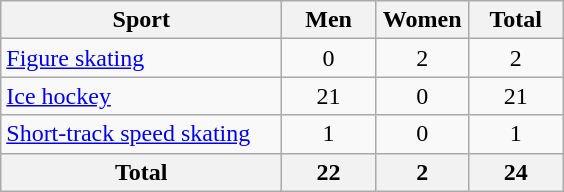<table class="wikitable sortable" style="text-align:center;">
<tr>
<th width=180>Sport</th>
<th width=55>Men</th>
<th width=55>Women</th>
<th width=55>Total</th>
</tr>
<tr>
<td align=left><a href='#'>Figure skating</a></td>
<td>0</td>
<td>2</td>
<td>2</td>
</tr>
<tr>
<td align=left><a href='#'>Ice hockey</a></td>
<td>21</td>
<td>0</td>
<td>21</td>
</tr>
<tr>
<td align=left><a href='#'>Short-track speed skating</a></td>
<td>1</td>
<td>0</td>
<td>1</td>
</tr>
<tr>
<th>Total</th>
<th>22</th>
<th>2</th>
<th>24</th>
</tr>
</table>
